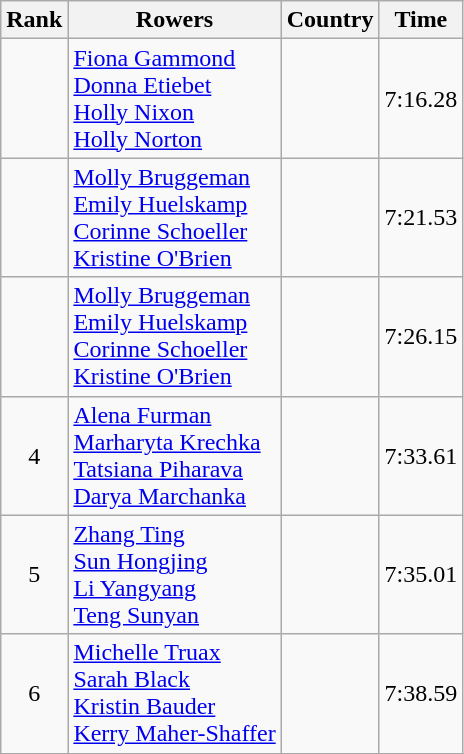<table class="wikitable" style="text-align:center">
<tr>
<th>Rank</th>
<th>Rowers</th>
<th>Country</th>
<th>Time</th>
</tr>
<tr>
<td></td>
<td align="left"><a href='#'>Fiona Gammond</a><br><a href='#'>Donna Etiebet</a><br><a href='#'>Holly Nixon</a><br><a href='#'>Holly Norton</a></td>
<td align="left"></td>
<td>7:16.28</td>
</tr>
<tr>
<td></td>
<td align="left"><a href='#'>Molly Bruggeman</a><br><a href='#'>Emily Huelskamp</a><br><a href='#'>Corinne Schoeller</a><br><a href='#'>Kristine O'Brien</a></td>
<td align="left"></td>
<td>7:21.53</td>
</tr>
<tr>
<td></td>
<td align="left"><a href='#'>Molly Bruggeman</a><br><a href='#'>Emily Huelskamp</a><br><a href='#'>Corinne Schoeller</a><br><a href='#'>Kristine O'Brien</a></td>
<td align="left"></td>
<td>7:26.15</td>
</tr>
<tr>
<td>4</td>
<td align="left"><a href='#'>Alena Furman</a><br><a href='#'>Marharyta Krechka</a><br><a href='#'>Tatsiana Piharava</a><br><a href='#'>Darya Marchanka</a></td>
<td align="left"></td>
<td>7:33.61</td>
</tr>
<tr>
<td>5</td>
<td align="left"><a href='#'>Zhang Ting</a><br><a href='#'>Sun Hongjing</a><br><a href='#'>Li Yangyang</a><br><a href='#'>Teng Sunyan</a></td>
<td align="left"></td>
<td>7:35.01</td>
</tr>
<tr>
<td>6</td>
<td align="left"><a href='#'>Michelle Truax</a><br><a href='#'>Sarah Black</a><br><a href='#'>Kristin Bauder</a><br><a href='#'>Kerry Maher-Shaffer</a></td>
<td align="left"></td>
<td>7:38.59</td>
</tr>
</table>
